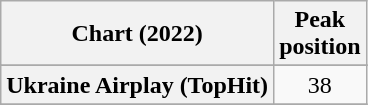<table class="wikitable sortable plainrowheaders" style="text-align:center">
<tr>
<th scope="col">Chart (2022)</th>
<th scope="col">Peak<br>position</th>
</tr>
<tr>
</tr>
<tr>
<th scope="row">Ukraine Airplay (TopHit)</th>
<td>38</td>
</tr>
<tr>
</tr>
</table>
